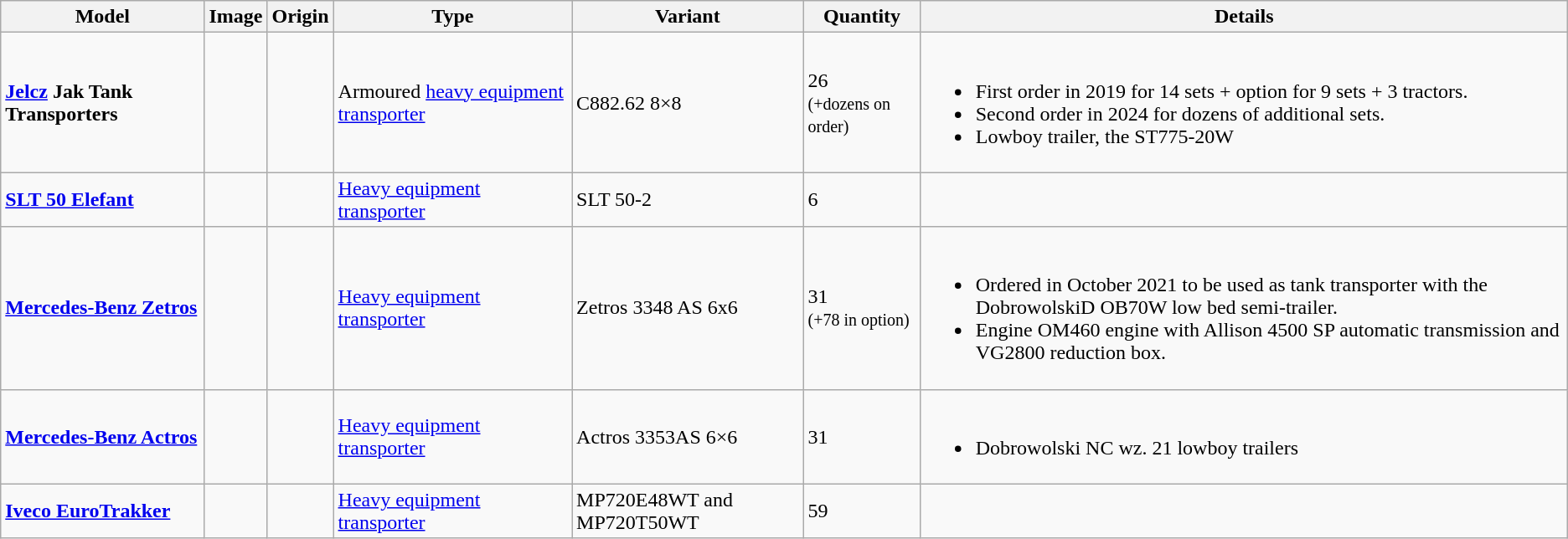<table class="wikitable">
<tr>
<th>Model</th>
<th>Image</th>
<th>Origin</th>
<th>Type</th>
<th>Variant</th>
<th>Quantity</th>
<th>Details</th>
</tr>
<tr>
<td><strong><a href='#'>Jelcz</a> Jak Tank Transporters</strong></td>
<td></td>
<td><small></small></td>
<td>Armoured <a href='#'>heavy equipment transporter</a></td>
<td>C882.62 8×8</td>
<td>26 <br><small>(+dozens on order)</small></td>
<td><br><ul><li>First order in 2019 for 14 sets + option for 9 sets + 3 tractors.</li><li>Second order in 2024 for dozens of additional sets.</li><li>Lowboy trailer, the ST775-20W</li></ul></td>
</tr>
<tr>
<td><strong><a href='#'>SLT 50 Elefant</a></strong></td>
<td></td>
<td><small><br></small></td>
<td><a href='#'>Heavy equipment transporter</a></td>
<td>SLT 50-2</td>
<td>6</td>
<td></td>
</tr>
<tr>
<td><strong><a href='#'>Mercedes-Benz Zetros</a></strong></td>
<td></td>
<td><small></small></td>
<td><a href='#'>Heavy equipment transporter</a></td>
<td>Zetros 3348 AS 6x6</td>
<td>31 <br><small>(+78 in option)</small></td>
<td><br><ul><li>Ordered in October 2021 to be used as tank transporter with the DobrowolskiD OB70W low bed semi-trailer.</li><li>Engine OM460 engine with Allison 4500 SP automatic transmission and VG2800 reduction box.</li></ul></td>
</tr>
<tr>
<td><strong><a href='#'>Mercedes-Benz Actros</a></strong></td>
<td></td>
<td><small></small></td>
<td><a href='#'>Heavy equipment transporter</a></td>
<td>Actros  3353AS 6×6</td>
<td>31 </td>
<td><br><ul><li>Dobrowolski NC wz. 21 lowboy trailers</li></ul></td>
</tr>
<tr>
<td><strong><a href='#'>Iveco EuroTrakker</a></strong></td>
<td></td>
<td><small></small></td>
<td><a href='#'>Heavy equipment transporter</a></td>
<td>MP720E48WT  and MP720T50WT</td>
<td>59 </td>
<td></td>
</tr>
</table>
